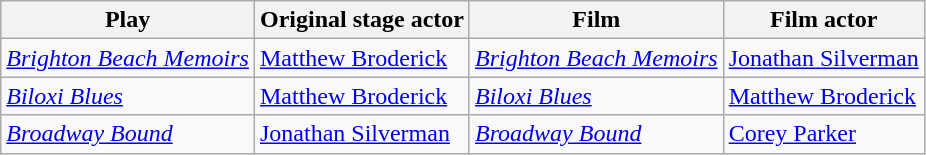<table class="wikitable">
<tr>
<th>Play</th>
<th>Original stage actor</th>
<th>Film</th>
<th>Film actor</th>
</tr>
<tr>
<td><em><a href='#'>Brighton Beach Memoirs</a></em></td>
<td><a href='#'>Matthew Broderick</a></td>
<td><em><a href='#'>Brighton Beach Memoirs</a></em></td>
<td><a href='#'>Jonathan Silverman</a></td>
</tr>
<tr>
<td><em><a href='#'>Biloxi Blues</a></em></td>
<td><a href='#'>Matthew Broderick</a></td>
<td><em><a href='#'>Biloxi Blues</a></em></td>
<td><a href='#'>Matthew Broderick</a></td>
</tr>
<tr>
<td><em><a href='#'>Broadway Bound</a></em></td>
<td><a href='#'>Jonathan Silverman</a></td>
<td><em><a href='#'>Broadway Bound</a></em></td>
<td><a href='#'>Corey Parker</a></td>
</tr>
</table>
